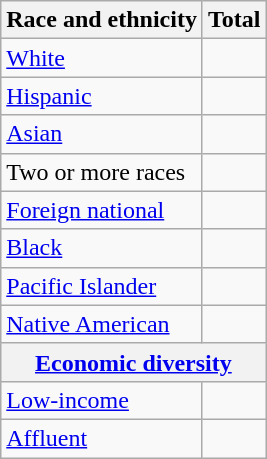<table class="wikitable floatright sortable collapsible" ; text-align:right; font-size:80%;">
<tr>
<th>Race and ethnicity</th>
<th colspan="2" data-sort-type="number">Total</th>
</tr>
<tr>
<td><a href='#'>White</a></td>
<td align=right></td>
</tr>
<tr>
<td><a href='#'>Hispanic</a></td>
<td align=right></td>
</tr>
<tr>
<td><a href='#'>Asian</a></td>
<td align=right></td>
</tr>
<tr>
<td>Two or more races</td>
<td align=right></td>
</tr>
<tr>
<td><a href='#'>Foreign national</a></td>
<td align=right></td>
</tr>
<tr>
<td><a href='#'>Black</a></td>
<td align=right></td>
</tr>
<tr>
<td><a href='#'>Pacific Islander</a></td>
<td align=right></td>
</tr>
<tr>
<td><a href='#'>Native American</a></td>
<td align=right></td>
</tr>
<tr>
<th colspan="4" data-sort-type="number"><a href='#'>Economic diversity</a></th>
</tr>
<tr>
<td><a href='#'>Low-income</a></td>
<td align=right></td>
</tr>
<tr>
<td><a href='#'>Affluent</a></td>
<td align=right></td>
</tr>
</table>
